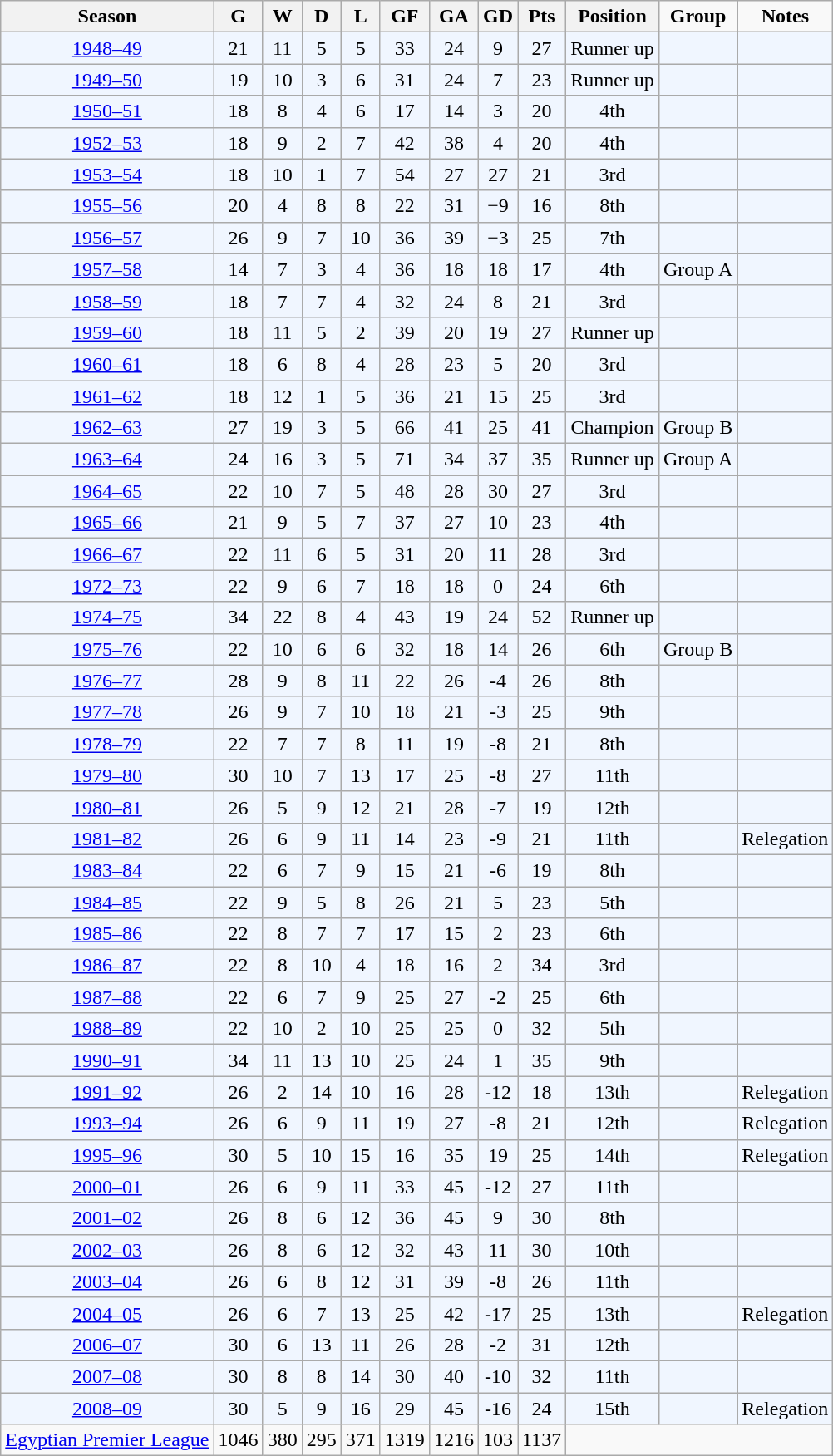<table class="wikitable sortable" style="text-align: center;">
<tr>
<th>Season</th>
<th>G</th>
<th>W</th>
<th>D</th>
<th>L</th>
<th>GF</th>
<th>GA</th>
<th>GD</th>
<th>Pts</th>
<th>Position</th>
<td><strong>Group</strong></td>
<td><strong>Notes</strong></td>
</tr>
<tr bgcolor=#f0f6ff>
<td><a href='#'>1948–49</a></td>
<td>21</td>
<td>11</td>
<td>5</td>
<td>5</td>
<td>33</td>
<td>24</td>
<td>9</td>
<td>27</td>
<td>Runner up</td>
<td></td>
<td></td>
</tr>
<tr bgcolor=#f0f6ff>
<td><a href='#'>1949–50</a></td>
<td>19</td>
<td>10</td>
<td>3</td>
<td>6</td>
<td>31</td>
<td>24</td>
<td>7</td>
<td>23</td>
<td>Runner up</td>
<td></td>
<td></td>
</tr>
<tr bgcolor=#f0f6ff>
<td><a href='#'>1950–51</a></td>
<td>18</td>
<td>8</td>
<td>4</td>
<td>6</td>
<td>17</td>
<td>14</td>
<td>3</td>
<td>20</td>
<td>4th</td>
<td></td>
<td></td>
</tr>
<tr bgcolor=#f0f6ff>
<td><a href='#'>1952–53</a></td>
<td>18</td>
<td>9</td>
<td>2</td>
<td>7</td>
<td>42</td>
<td>38</td>
<td>4</td>
<td>20</td>
<td>4th</td>
<td></td>
<td></td>
</tr>
<tr bgcolor=#f0f6ff>
<td><a href='#'>1953–54</a></td>
<td>18</td>
<td>10</td>
<td>1</td>
<td>7</td>
<td>54</td>
<td>27</td>
<td>27</td>
<td>21</td>
<td>3rd</td>
<td></td>
<td></td>
</tr>
<tr bgcolor=#f0f6ff>
<td><a href='#'>1955–56</a></td>
<td>20</td>
<td>4</td>
<td>8</td>
<td>8</td>
<td>22</td>
<td>31</td>
<td>−9</td>
<td>16</td>
<td>8th</td>
<td></td>
<td></td>
</tr>
<tr bgcolor=#f0f6ff>
<td><a href='#'>1956–57</a></td>
<td>26</td>
<td>9</td>
<td>7</td>
<td>10</td>
<td>36</td>
<td>39</td>
<td>−3</td>
<td>25</td>
<td>7th</td>
<td></td>
<td></td>
</tr>
<tr bgcolor=#f0f6ff>
<td><a href='#'>1957–58</a></td>
<td>14</td>
<td>7</td>
<td>3</td>
<td>4</td>
<td>36</td>
<td>18</td>
<td>18</td>
<td>17</td>
<td>4th</td>
<td>Group A</td>
<td></td>
</tr>
<tr bgcolor=#f0f6ff>
<td><a href='#'>1958–59</a></td>
<td>18</td>
<td>7</td>
<td>7</td>
<td>4</td>
<td>32</td>
<td>24</td>
<td>8</td>
<td>21</td>
<td>3rd</td>
<td></td>
<td></td>
</tr>
<tr bgcolor=#f0f6ff>
<td><a href='#'>1959–60</a></td>
<td>18</td>
<td>11</td>
<td>5</td>
<td>2</td>
<td>39</td>
<td>20</td>
<td>19</td>
<td>27</td>
<td>Runner up</td>
<td></td>
<td></td>
</tr>
<tr bgcolor=#f0f6ff>
<td><a href='#'>1960–61</a></td>
<td>18</td>
<td>6</td>
<td>8</td>
<td>4</td>
<td>28</td>
<td>23</td>
<td>5</td>
<td>20</td>
<td>3rd</td>
<td></td>
<td></td>
</tr>
<tr bgcolor=#f0f6ff>
<td><a href='#'>1961–62</a></td>
<td>18</td>
<td>12</td>
<td>1</td>
<td>5</td>
<td>36</td>
<td>21</td>
<td>15</td>
<td>25</td>
<td>3rd</td>
<td></td>
<td></td>
</tr>
<tr bgcolor=#f0f6ff>
<td><a href='#'>1962–63</a></td>
<td>27</td>
<td>19</td>
<td>3</td>
<td>5</td>
<td>66</td>
<td>41</td>
<td>25</td>
<td>41</td>
<td>Champion</td>
<td>Group B</td>
<td></td>
</tr>
<tr bgcolor=#f0f6ff>
<td><a href='#'>1963–64</a></td>
<td>24</td>
<td>16</td>
<td>3</td>
<td>5</td>
<td>71</td>
<td>34</td>
<td>37</td>
<td>35</td>
<td>Runner up</td>
<td>Group A</td>
<td></td>
</tr>
<tr bgcolor=#f0f6ff>
<td><a href='#'>1964–65</a></td>
<td>22</td>
<td>10</td>
<td>7</td>
<td>5</td>
<td>48</td>
<td>28</td>
<td>30</td>
<td>27</td>
<td>3rd</td>
<td></td>
<td></td>
</tr>
<tr bgcolor=#f0f6ff>
<td><a href='#'>1965–66</a></td>
<td>21</td>
<td>9</td>
<td>5</td>
<td>7</td>
<td>37</td>
<td>27</td>
<td>10</td>
<td>23</td>
<td>4th</td>
<td></td>
<td></td>
</tr>
<tr bgcolor=#f0f6ff>
<td><a href='#'>1966–67</a></td>
<td>22</td>
<td>11</td>
<td>6</td>
<td>5</td>
<td>31</td>
<td>20</td>
<td>11</td>
<td>28</td>
<td>3rd</td>
<td></td>
<td></td>
</tr>
<tr bgcolor=#f0f6ff>
<td><a href='#'>1972–73</a></td>
<td>22</td>
<td>9</td>
<td>6</td>
<td>7</td>
<td>18</td>
<td>18</td>
<td>0</td>
<td>24</td>
<td>6th</td>
<td></td>
<td></td>
</tr>
<tr bgcolor=#f0f6ff>
<td><a href='#'>1974–75</a></td>
<td>34</td>
<td>22</td>
<td>8</td>
<td>4</td>
<td>43</td>
<td>19</td>
<td>24</td>
<td>52</td>
<td>Runner up</td>
<td></td>
<td></td>
</tr>
<tr bgcolor=#f0f6ff>
<td><a href='#'>1975–76</a></td>
<td>22</td>
<td>10</td>
<td>6</td>
<td>6</td>
<td>32</td>
<td>18</td>
<td>14</td>
<td>26</td>
<td>6th</td>
<td>Group B</td>
<td></td>
</tr>
<tr bgcolor=#f0f6ff>
<td><a href='#'>1976–77</a></td>
<td>28</td>
<td>9</td>
<td>8</td>
<td>11</td>
<td>22</td>
<td>26</td>
<td>-4</td>
<td>26</td>
<td>8th</td>
<td></td>
<td></td>
</tr>
<tr bgcolor=#f0f6ff>
<td><a href='#'>1977–78</a></td>
<td>26</td>
<td>9</td>
<td>7</td>
<td>10</td>
<td>18</td>
<td>21</td>
<td>-3</td>
<td>25</td>
<td>9th</td>
<td></td>
<td></td>
</tr>
<tr bgcolor=#f0f6ff>
<td><a href='#'>1978–79</a></td>
<td>22</td>
<td>7</td>
<td>7</td>
<td>8</td>
<td>11</td>
<td>19</td>
<td>-8</td>
<td>21</td>
<td>8th</td>
<td></td>
<td></td>
</tr>
<tr bgcolor=#f0f6ff>
<td><a href='#'>1979–80</a></td>
<td>30</td>
<td>10</td>
<td>7</td>
<td>13</td>
<td>17</td>
<td>25</td>
<td>-8</td>
<td>27</td>
<td>11th</td>
<td></td>
<td></td>
</tr>
<tr bgcolor=#f0f6ff>
<td><a href='#'>1980–81</a></td>
<td>26</td>
<td>5</td>
<td>9</td>
<td>12</td>
<td>21</td>
<td>28</td>
<td>-7</td>
<td>19</td>
<td>12th</td>
<td></td>
<td></td>
</tr>
<tr bgcolor=#f0f6ff>
<td><a href='#'>1981–82</a></td>
<td>26</td>
<td>6</td>
<td>9</td>
<td>11</td>
<td>14</td>
<td>23</td>
<td>-9</td>
<td>21</td>
<td>11th</td>
<td></td>
<td>Relegation</td>
</tr>
<tr bgcolor=#f0f6ff>
<td><a href='#'>1983–84</a></td>
<td>22</td>
<td>6</td>
<td>7</td>
<td>9</td>
<td>15</td>
<td>21</td>
<td>-6</td>
<td>19</td>
<td>8th</td>
<td></td>
<td></td>
</tr>
<tr bgcolor=#f0f6ff>
<td><a href='#'>1984–85</a></td>
<td>22</td>
<td>9</td>
<td>5</td>
<td>8</td>
<td>26</td>
<td>21</td>
<td>5</td>
<td>23</td>
<td>5th</td>
<td></td>
<td></td>
</tr>
<tr bgcolor=#f0f6ff>
<td><a href='#'>1985–86</a></td>
<td>22</td>
<td>8</td>
<td>7</td>
<td>7</td>
<td>17</td>
<td>15</td>
<td>2</td>
<td>23</td>
<td>6th</td>
<td></td>
<td></td>
</tr>
<tr bgcolor=#f0f6ff>
<td><a href='#'>1986–87</a></td>
<td>22</td>
<td>8</td>
<td>10</td>
<td>4</td>
<td>18</td>
<td>16</td>
<td>2</td>
<td>34</td>
<td>3rd</td>
<td></td>
<td></td>
</tr>
<tr bgcolor=#f0f6ff>
<td><a href='#'>1987–88</a></td>
<td>22</td>
<td>6</td>
<td>7</td>
<td>9</td>
<td>25</td>
<td>27</td>
<td>-2</td>
<td>25</td>
<td>6th</td>
<td></td>
<td></td>
</tr>
<tr bgcolor=#f0f6ff>
<td><a href='#'>1988–89</a></td>
<td>22</td>
<td>10</td>
<td>2</td>
<td>10</td>
<td>25</td>
<td>25</td>
<td>0</td>
<td>32</td>
<td>5th</td>
<td></td>
<td></td>
</tr>
<tr bgcolor=#f0f6ff>
<td><a href='#'>1990–91</a></td>
<td>34</td>
<td>11</td>
<td>13</td>
<td>10</td>
<td>25</td>
<td>24</td>
<td>1</td>
<td>35</td>
<td>9th</td>
<td></td>
<td></td>
</tr>
<tr bgcolor=#f0f6ff>
<td><a href='#'>1991–92</a></td>
<td>26</td>
<td>2</td>
<td>14</td>
<td>10</td>
<td>16</td>
<td>28</td>
<td>-12</td>
<td>18</td>
<td>13th</td>
<td></td>
<td>Relegation</td>
</tr>
<tr bgcolor=#f0f6ff>
<td><a href='#'>1993–94</a></td>
<td>26</td>
<td>6</td>
<td>9</td>
<td>11</td>
<td>19</td>
<td>27</td>
<td>-8</td>
<td>21</td>
<td>12th</td>
<td></td>
<td>Relegation</td>
</tr>
<tr bgcolor=#f0f6ff>
<td><a href='#'>1995–96</a></td>
<td>30</td>
<td>5</td>
<td>10</td>
<td>15</td>
<td>16</td>
<td>35</td>
<td>19</td>
<td>25</td>
<td>14th</td>
<td></td>
<td>Relegation</td>
</tr>
<tr bgcolor=#f0f6ff>
<td><a href='#'>2000–01</a></td>
<td>26</td>
<td>6</td>
<td>9</td>
<td>11</td>
<td>33</td>
<td>45</td>
<td>-12</td>
<td>27</td>
<td>11th</td>
<td></td>
<td></td>
</tr>
<tr bgcolor=#f0f6ff>
<td><a href='#'>2001–02</a></td>
<td>26</td>
<td>8</td>
<td>6</td>
<td>12</td>
<td>36</td>
<td>45</td>
<td>9</td>
<td>30</td>
<td>8th</td>
<td></td>
<td></td>
</tr>
<tr bgcolor=#f0f6ff>
<td><a href='#'>2002–03</a></td>
<td>26</td>
<td>8</td>
<td>6</td>
<td>12</td>
<td>32</td>
<td>43</td>
<td>11</td>
<td>30</td>
<td>10th</td>
<td></td>
<td></td>
</tr>
<tr bgcolor=#f0f6ff>
<td><a href='#'>2003–04</a></td>
<td>26</td>
<td>6</td>
<td>8</td>
<td>12</td>
<td>31</td>
<td>39</td>
<td>-8</td>
<td>26</td>
<td>11th</td>
<td></td>
<td></td>
</tr>
<tr bgcolor=#f0f6ff>
<td><a href='#'>2004–05</a></td>
<td>26</td>
<td>6</td>
<td>7</td>
<td>13</td>
<td>25</td>
<td>42</td>
<td>-17</td>
<td>25</td>
<td>13th</td>
<td></td>
<td>Relegation</td>
</tr>
<tr bgcolor=#f0f6ff>
<td><a href='#'>2006–07</a></td>
<td>30</td>
<td>6</td>
<td>13</td>
<td>11</td>
<td>26</td>
<td>28</td>
<td>-2</td>
<td>31</td>
<td>12th</td>
<td></td>
<td></td>
</tr>
<tr bgcolor=#f0f6ff>
<td><a href='#'>2007–08</a></td>
<td>30</td>
<td>8</td>
<td>8</td>
<td>14</td>
<td>30</td>
<td>40</td>
<td>-10</td>
<td>32</td>
<td>11th</td>
<td></td>
<td></td>
</tr>
<tr bgcolor=#f0f6ff>
<td><a href='#'>2008–09</a></td>
<td>30</td>
<td>5</td>
<td>9</td>
<td>16</td>
<td>29</td>
<td>45</td>
<td>-16</td>
<td>24</td>
<td>15th</td>
<td></td>
<td>Relegation</td>
</tr>
<tr>
<td><a href='#'>Egyptian Premier League</a></td>
<td>1046</td>
<td>380</td>
<td>295</td>
<td>371</td>
<td>1319</td>
<td>1216</td>
<td>103</td>
<td>1137</td>
</tr>
</table>
